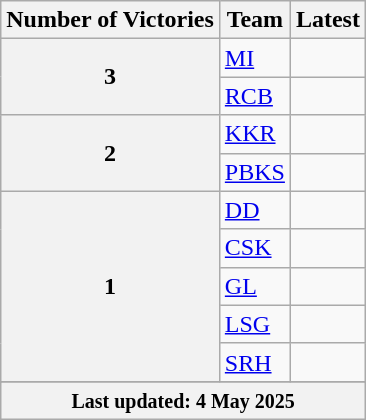<table class="wikitable">
<tr>
<th>Number of Victories</th>
<th>Team</th>
<th>Latest</th>
</tr>
<tr>
<th rowspan=2>3</th>
<td><a href='#'>MI</a></td>
<td></td>
</tr>
<tr>
<td><a href='#'>RCB</a></td>
<td></td>
</tr>
<tr>
<th rowspan=2>2</th>
<td><a href='#'>KKR</a></td>
<td></td>
</tr>
<tr>
<td><a href='#'>PBKS</a></td>
<td></td>
</tr>
<tr>
<th rowspan=5>1</th>
<td><a href='#'>DD</a></td>
<td></td>
</tr>
<tr>
<td><a href='#'>CSK</a></td>
<td></td>
</tr>
<tr>
<td><a href='#'>GL</a></td>
<td></td>
</tr>
<tr>
<td><a href='#'>LSG</a></td>
<td></td>
</tr>
<tr>
<td><a href='#'>SRH</a></td>
<td></td>
</tr>
<tr>
</tr>
<tr class="sortbottom">
<th colspan="4"><small>Last updated: 4 May 2025</small></th>
</tr>
</table>
